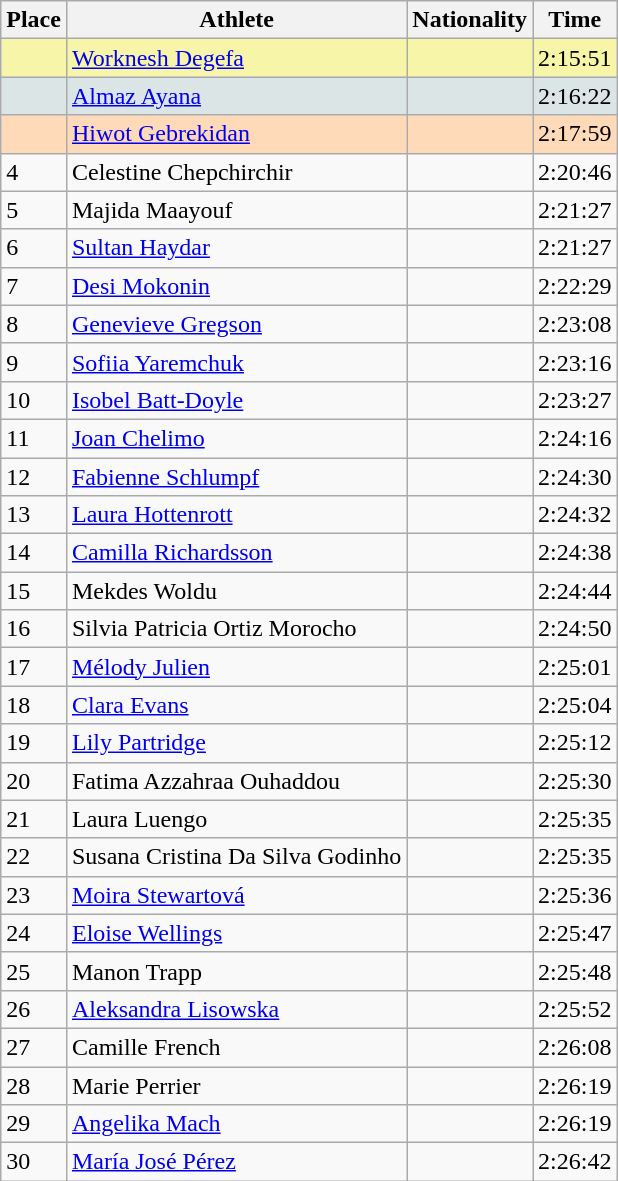<table class="wikitable sortable">
<tr>
<th scope="col">Place</th>
<th scope="col">Athlete</th>
<th scope="col">Nationality</th>
<th scope="col">Time</th>
</tr>
<tr bgcolor="#F7F6A8">
<td></td>
<td><a href='#'>Worknesh Degefa</a></td>
<td></td>
<td>2:15:51</td>
</tr>
<tr bgcolor="#DCE5E5">
<td></td>
<td><a href='#'>Almaz Ayana</a></td>
<td></td>
<td>2:16:22</td>
</tr>
<tr bgcolor="#FFDAB9">
<td></td>
<td><a href='#'>Hiwot Gebrekidan</a></td>
<td></td>
<td>2:17:59</td>
</tr>
<tr>
<td>4</td>
<td>Celestine Chepchirchir</td>
<td></td>
<td>2:20:46</td>
</tr>
<tr>
<td>5</td>
<td>Majida Maayouf</td>
<td></td>
<td>2:21:27</td>
</tr>
<tr>
<td>6</td>
<td><a href='#'>Sultan Haydar</a></td>
<td></td>
<td>2:21:27</td>
</tr>
<tr>
<td>7</td>
<td><a href='#'>Desi Mokonin</a></td>
<td></td>
<td>2:22:29</td>
</tr>
<tr>
<td>8</td>
<td><a href='#'>Genevieve Gregson</a></td>
<td></td>
<td>2:23:08</td>
</tr>
<tr>
<td>9</td>
<td><a href='#'>Sofiia Yaremchuk</a></td>
<td></td>
<td>2:23:16</td>
</tr>
<tr>
<td>10</td>
<td><a href='#'>Isobel Batt-Doyle</a></td>
<td></td>
<td>2:23:27</td>
</tr>
<tr>
<td>11</td>
<td><a href='#'>Joan Chelimo</a></td>
<td></td>
<td>2:24:16</td>
</tr>
<tr>
<td>12</td>
<td><a href='#'>Fabienne Schlumpf</a></td>
<td></td>
<td>2:24:30</td>
</tr>
<tr>
<td>13</td>
<td><a href='#'>Laura Hottenrott</a></td>
<td></td>
<td>2:24:32</td>
</tr>
<tr>
<td>14</td>
<td><a href='#'>Camilla Richardsson</a></td>
<td></td>
<td>2:24:38</td>
</tr>
<tr>
<td>15</td>
<td>Mekdes Woldu</td>
<td></td>
<td>2:24:44</td>
</tr>
<tr>
<td>16</td>
<td>Silvia Patricia Ortiz Morocho</td>
<td></td>
<td>2:24:50</td>
</tr>
<tr>
<td>17</td>
<td><a href='#'>Mélody Julien</a></td>
<td></td>
<td>2:25:01</td>
</tr>
<tr>
<td>18</td>
<td><a href='#'>Clara Evans</a></td>
<td></td>
<td>2:25:04</td>
</tr>
<tr>
<td>19</td>
<td><a href='#'>Lily Partridge</a></td>
<td></td>
<td>2:25:12</td>
</tr>
<tr>
<td>20</td>
<td>Fatima Azzahraa Ouhaddou</td>
<td></td>
<td>2:25:30</td>
</tr>
<tr>
<td>21</td>
<td>Laura Luengo</td>
<td></td>
<td>2:25:35</td>
</tr>
<tr>
<td>22</td>
<td>Susana Cristina Da Silva Godinho</td>
<td></td>
<td>2:25:35</td>
</tr>
<tr>
<td>23</td>
<td><a href='#'>Moira Stewartová</a></td>
<td></td>
<td>2:25:36</td>
</tr>
<tr>
<td>24</td>
<td><a href='#'>Eloise Wellings</a></td>
<td></td>
<td>2:25:47</td>
</tr>
<tr>
<td>25</td>
<td>Manon Trapp</td>
<td></td>
<td>2:25:48</td>
</tr>
<tr>
<td>26</td>
<td><a href='#'>Aleksandra Lisowska</a></td>
<td></td>
<td>2:25:52</td>
</tr>
<tr>
<td>27</td>
<td>Camille French</td>
<td></td>
<td>2:26:08</td>
</tr>
<tr>
<td>28</td>
<td>Marie Perrier</td>
<td></td>
<td>2:26:19</td>
</tr>
<tr>
<td>29</td>
<td><a href='#'>Angelika Mach</a></td>
<td></td>
<td>2:26:19</td>
</tr>
<tr>
<td>30</td>
<td><a href='#'>María José Pérez</a></td>
<td></td>
<td>2:26:42</td>
</tr>
</table>
